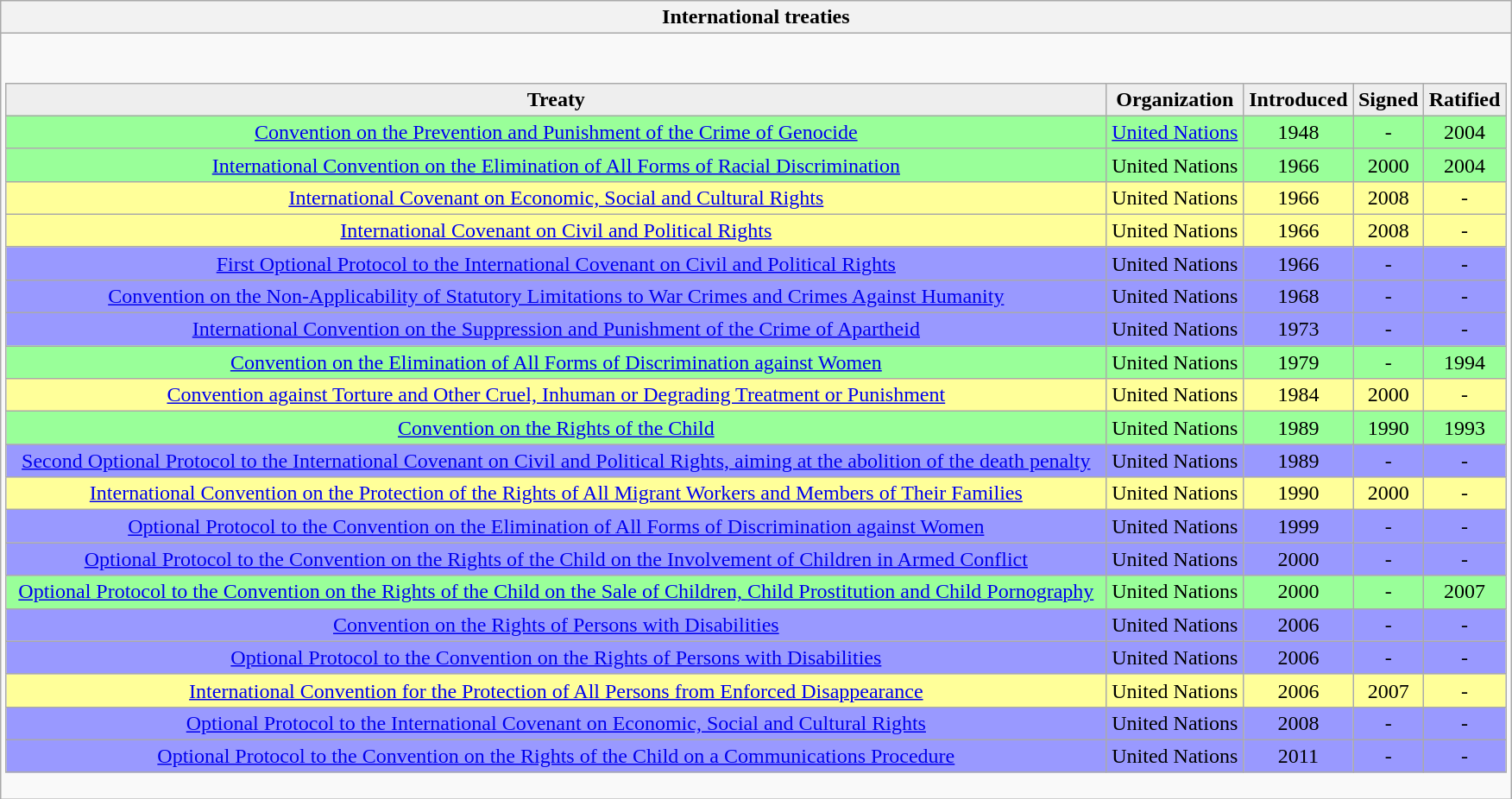<table class="wikitable collapsible collapsed" style="border:none; ">
<tr>
<th>International treaties</th>
</tr>
<tr>
<td><br><table class="wikitable sortable" width=100% style="border-collapse:collapse;">
<tr style="background:#eee; font-weight:bold; text-align:center;">
<td>Treaty</td>
<td>Organization</td>
<td>Introduced</td>
<td>Signed</td>
<td>Ratified</td>
</tr>
<tr align=center>
<td style="background:#9f9; align=left"><a href='#'>Convention on the Prevention and Punishment of the Crime of Genocide</a></td>
<td style="background:#9f9;"><a href='#'>United Nations</a></td>
<td style="background:#9f9;">1948</td>
<td style="background:#9f9;">-</td>
<td style="background:#9f9;">2004</td>
</tr>
<tr align=center>
<td style="background:#9f9; align=left"><a href='#'>International Convention on the Elimination of All Forms of Racial Discrimination</a></td>
<td style="background:#9f9;">United Nations</td>
<td style="background:#9f9;">1966</td>
<td style="background:#9f9;">2000</td>
<td style="background:#9f9;">2004</td>
</tr>
<tr align=center>
<td style="background:#ff9; align=left"><a href='#'>International Covenant on Economic, Social and Cultural Rights</a></td>
<td style="background:#ff9;">United Nations</td>
<td style="background:#ff9;">1966</td>
<td style="background:#ff9;">2008</td>
<td style="background:#ff9;">-</td>
</tr>
<tr align=center>
<td style="background:#ff9; align=left"><a href='#'>International Covenant on Civil and Political Rights</a></td>
<td style="background:#ff9;">United Nations</td>
<td style="background:#ff9;">1966</td>
<td style="background:#ff9;">2008</td>
<td style="background:#ff9;">-</td>
</tr>
<tr align=center>
<td style="background:#99f; align=left"><a href='#'>First Optional Protocol to the International Covenant on Civil and Political Rights</a></td>
<td style="background:#99f;">United Nations</td>
<td style="background:#99f;">1966</td>
<td style="background:#99f;">-</td>
<td style="background:#99f;">-</td>
</tr>
<tr align=center>
<td style="background:#99f; align=left"><a href='#'>Convention on the Non-Applicability of Statutory Limitations to War Crimes and Crimes Against Humanity</a></td>
<td style="background:#99f;">United Nations</td>
<td style="background:#99f;">1968</td>
<td style="background:#99f;">-</td>
<td style="background:#99f;">-</td>
</tr>
<tr align=center>
<td style="background:#99f; align=left"><a href='#'>International Convention on the Suppression and Punishment of the Crime of Apartheid</a></td>
<td style="background:#99f;">United Nations</td>
<td style="background:#99f;">1973</td>
<td style="background:#99f;">-</td>
<td style="background:#99f;">-</td>
</tr>
<tr align=center>
<td style="background:#9f9; align=left"><a href='#'>Convention on the Elimination of All Forms of Discrimination against Women</a></td>
<td style="background:#9f9;">United Nations</td>
<td style="background:#9f9;">1979</td>
<td style="background:#9f9;">-</td>
<td style="background:#9f9;">1994</td>
</tr>
<tr align=center>
<td style="background:#ff9; align=left"><a href='#'>Convention against Torture and Other Cruel, Inhuman or Degrading Treatment or Punishment</a></td>
<td style="background:#ff9;">United Nations</td>
<td style="background:#ff9;">1984</td>
<td style="background:#ff9;">2000</td>
<td style="background:#ff9;">-</td>
</tr>
<tr align=center>
<td style="background:#9f9; align=left"><a href='#'>Convention on the Rights of the Child</a></td>
<td style="background:#9f9;">United Nations</td>
<td style="background:#9f9;">1989</td>
<td style="background:#9f9;">1990</td>
<td style="background:#9f9;">1993</td>
</tr>
<tr align=center>
<td style="background:#99f; align=left"><a href='#'>Second Optional Protocol to the International Covenant on Civil and Political Rights, aiming at the abolition of the death penalty</a></td>
<td style="background:#99f;">United Nations</td>
<td style="background:#99f;">1989</td>
<td style="background:#99f;">-</td>
<td style="background:#99f;">-</td>
</tr>
<tr align=center>
<td style="background:#ff9; align=left"><a href='#'>International Convention on the Protection of the Rights of All Migrant Workers and Members of Their Families</a></td>
<td style="background:#ff9;">United Nations</td>
<td style="background:#ff9;">1990</td>
<td style="background:#ff9;">2000</td>
<td style="background:#ff9;">-</td>
</tr>
<tr align=center>
<td style="background:#99f; align=left"><a href='#'>Optional Protocol to the Convention on the Elimination of All Forms of Discrimination against Women</a></td>
<td style="background:#99f;">United Nations</td>
<td style="background:#99f;">1999</td>
<td style="background:#99f;">-</td>
<td style="background:#99f;">-</td>
</tr>
<tr align=center>
<td style="background:#99f; align=left"><a href='#'>Optional Protocol to the Convention on the Rights of the Child on the Involvement of Children in Armed Conflict</a></td>
<td style="background:#99f;">United Nations</td>
<td style="background:#99f;">2000</td>
<td style="background:#99f;">-</td>
<td style="background:#99f;">-</td>
</tr>
<tr align=center>
<td style="background:#9f9; align=left"><a href='#'>Optional Protocol to the Convention on the Rights of the Child on the Sale of Children, Child Prostitution and Child Pornography</a></td>
<td style="background:#9f9;">United Nations</td>
<td style="background:#9f9;">2000</td>
<td style="background:#9f9;">-</td>
<td style="background:#9f9;">2007</td>
</tr>
<tr align=center>
<td style="background:#99f; align=left"><a href='#'>Convention on the Rights of Persons with Disabilities</a></td>
<td style="background:#99f;">United Nations</td>
<td style="background:#99f;">2006</td>
<td style="background:#99f;">-</td>
<td style="background:#99f;">-</td>
</tr>
<tr align=center>
<td style="background:#99f; align=left"><a href='#'>Optional Protocol to the Convention on the Rights of Persons with Disabilities</a></td>
<td style="background:#99f;">United Nations</td>
<td style="background:#99f;">2006</td>
<td style="background:#99f;">-</td>
<td style="background:#99f;">-</td>
</tr>
<tr align=center>
<td style="background:#ff9; align=left"><a href='#'>International Convention for the Protection of All Persons from Enforced Disappearance</a></td>
<td style="background:#ff9;">United Nations</td>
<td style="background:#ff9;">2006</td>
<td style="background:#ff9;">2007</td>
<td style="background:#ff9;">-</td>
</tr>
<tr align=center>
<td style="background:#99f; align=left"><a href='#'>Optional Protocol to the International Covenant on Economic, Social and Cultural Rights</a></td>
<td style="background:#99f;">United Nations</td>
<td style="background:#99f;">2008</td>
<td style="background:#99f;">-</td>
<td style="background:#99f;">-</td>
</tr>
<tr align=center>
<td style="background:#99f; align=left"><a href='#'>Optional Protocol to the Convention on the Rights of the Child on a Communications Procedure</a></td>
<td style="background:#99f;">United Nations</td>
<td style="background:#99f;">2011</td>
<td style="background:#99f;">-</td>
<td style="background:#99f;">-</td>
</tr>
</table>
</td>
</tr>
</table>
